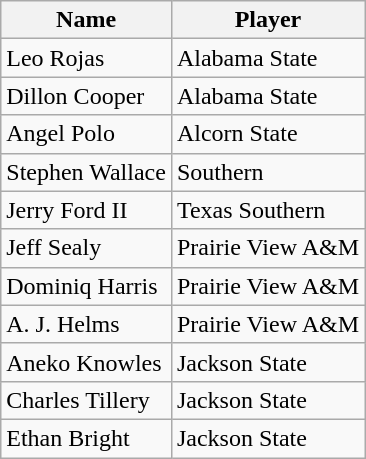<table class=wikitable>
<tr>
<th>Name</th>
<th>Player</th>
</tr>
<tr>
<td>Leo Rojas</td>
<td>Alabama State</td>
</tr>
<tr>
<td>Dillon Cooper</td>
<td>Alabama State</td>
</tr>
<tr>
<td>Angel Polo</td>
<td>Alcorn State</td>
</tr>
<tr>
<td>Stephen Wallace</td>
<td>Southern</td>
</tr>
<tr>
<td>Jerry Ford II</td>
<td>Texas Southern</td>
</tr>
<tr>
<td>Jeff Sealy</td>
<td>Prairie View A&M</td>
</tr>
<tr>
<td>Dominiq Harris</td>
<td>Prairie View A&M</td>
</tr>
<tr>
<td>A. J. Helms</td>
<td>Prairie View A&M</td>
</tr>
<tr>
<td>Aneko Knowles</td>
<td>Jackson State</td>
</tr>
<tr>
<td>Charles Tillery</td>
<td>Jackson State</td>
</tr>
<tr>
<td>Ethan Bright</td>
<td>Jackson State</td>
</tr>
</table>
